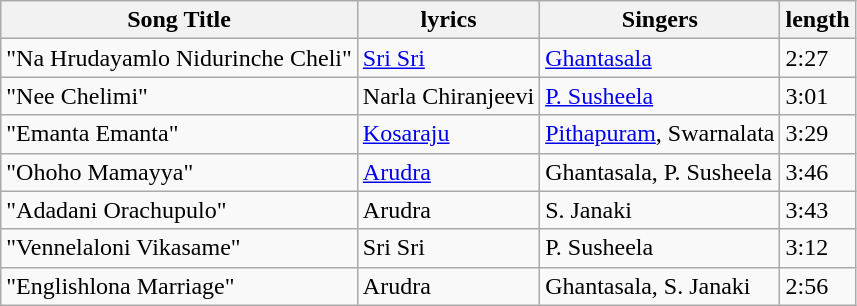<table class="wikitable">
<tr>
<th>Song Title</th>
<th>lyrics</th>
<th>Singers</th>
<th>length</th>
</tr>
<tr>
<td>"Na Hrudayamlo Nidurinche Cheli"</td>
<td><a href='#'>Sri Sri</a></td>
<td><a href='#'>Ghantasala</a></td>
<td>2:27</td>
</tr>
<tr>
<td>"Nee Chelimi"</td>
<td>Narla Chiranjeevi</td>
<td><a href='#'>P. Susheela</a></td>
<td>3:01</td>
</tr>
<tr>
<td>"Emanta Emanta"</td>
<td><a href='#'>Kosaraju</a></td>
<td><a href='#'>Pithapuram</a>, Swarnalata</td>
<td>3:29</td>
</tr>
<tr>
<td>"Ohoho Mamayya"</td>
<td><a href='#'>Arudra</a></td>
<td>Ghantasala, P. Susheela</td>
<td>3:46</td>
</tr>
<tr>
<td>"Adadani Orachupulo"</td>
<td>Arudra</td>
<td>S. Janaki</td>
<td>3:43</td>
</tr>
<tr>
<td>"Vennelaloni Vikasame"</td>
<td>Sri Sri</td>
<td>P. Susheela</td>
<td>3:12</td>
</tr>
<tr>
<td>"Englishlona Marriage"</td>
<td>Arudra</td>
<td>Ghantasala, S. Janaki</td>
<td>2:56</td>
</tr>
</table>
